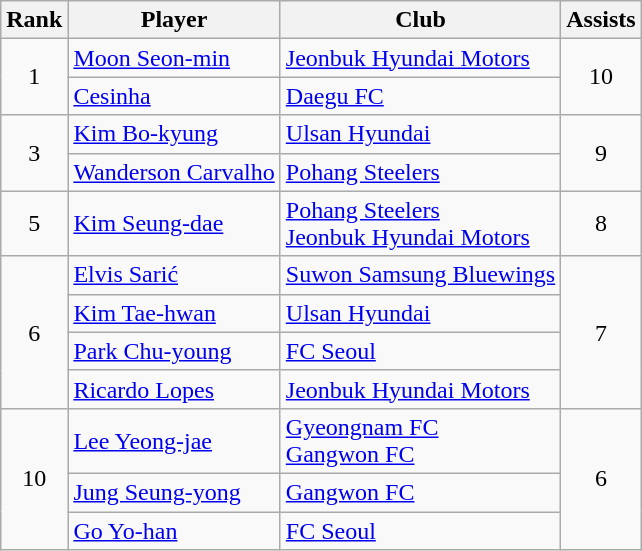<table class=wikitable>
<tr>
<th>Rank</th>
<th>Player</th>
<th>Club</th>
<th>Assists</th>
</tr>
<tr>
<td align="center" rowspan=2>1</td>
<td> <a href='#'>Moon Seon-min</a></td>
<td><a href='#'>Jeonbuk Hyundai Motors</a></td>
<td align=center rowspan=2>10</td>
</tr>
<tr>
<td> <a href='#'>Cesinha</a></td>
<td><a href='#'>Daegu FC</a></td>
</tr>
<tr>
<td align="center" rowspan=2>3</td>
<td> <a href='#'>Kim Bo-kyung</a></td>
<td><a href='#'>Ulsan Hyundai</a></td>
<td align=center rowspan=2>9</td>
</tr>
<tr>
<td> <a href='#'>Wanderson Carvalho</a></td>
<td><a href='#'>Pohang Steelers</a></td>
</tr>
<tr>
<td align="center">5</td>
<td> <a href='#'>Kim Seung-dae</a></td>
<td><a href='#'>Pohang Steelers</a><br><a href='#'>Jeonbuk Hyundai Motors</a></td>
<td align=center>8</td>
</tr>
<tr>
<td align="center" rowspan=4>6</td>
<td> <a href='#'>Elvis Sarić</a></td>
<td><a href='#'>Suwon Samsung Bluewings</a></td>
<td align=center rowspan=4>7</td>
</tr>
<tr>
<td> <a href='#'>Kim Tae-hwan</a></td>
<td><a href='#'>Ulsan Hyundai</a></td>
</tr>
<tr>
<td> <a href='#'>Park Chu-young</a></td>
<td><a href='#'>FC Seoul</a></td>
</tr>
<tr>
<td> <a href='#'>Ricardo Lopes</a></td>
<td><a href='#'>Jeonbuk Hyundai Motors</a></td>
</tr>
<tr>
<td align="center" rowspan=3>10</td>
<td> <a href='#'>Lee Yeong-jae</a></td>
<td><a href='#'>Gyeongnam FC</a><br><a href='#'>Gangwon FC</a></td>
<td align=center rowspan=3>6</td>
</tr>
<tr>
<td> <a href='#'>Jung Seung-yong</a></td>
<td><a href='#'>Gangwon FC</a></td>
</tr>
<tr>
<td> <a href='#'>Go Yo-han</a></td>
<td><a href='#'>FC Seoul</a></td>
</tr>
</table>
